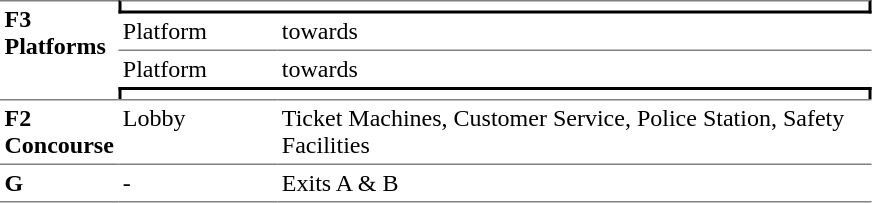<table border=0 cellspacing=0 cellpadding=3>
<tr>
<td style="border-top:solid 1px gray;" rowspan=4 width=50 valign=top><strong>F3<br>Platforms</strong></td>
<td style="border-right:solid 2px black;border-left:solid 2px black;border-bottom:solid 2px black;border-top:solid 1px gray;text-align:center;" colspan=2></td>
</tr>
<tr>
<td style="border-bottom:solid 1px gray;" width=100>Platform </td>
<td style="border-bottom:solid 1px gray;" width=390>  towards  </td>
</tr>
<tr>
<td>Platform </td>
<td> towards   </td>
</tr>
<tr>
<td style="border-top:solid 2px black;border-right:solid 2px black;border-left:solid 2px black;text-align:center;" colspan=2></td>
</tr>
<tr>
<td style="border-bottom:solid 1px gray; border-top:solid 1px gray;" valign=top><strong>F2<br>Concourse</strong></td>
<td style="border-bottom:solid 1px gray; border-top:solid 1px gray;" valign=top>Lobby</td>
<td style="border-bottom:solid 1px gray; border-top:solid 1px gray;" valign=top>Ticket Machines, Customer Service, Police Station, Safety Facilities</td>
</tr>
<tr>
<td style="border-bottom:solid 1px gray;" valign=top><strong>G</strong></td>
<td style="border-bottom:solid 1px gray;" valign=top>-</td>
<td style="border-bottom:solid 1px gray;" valign=top>Exits A & B</td>
</tr>
</table>
